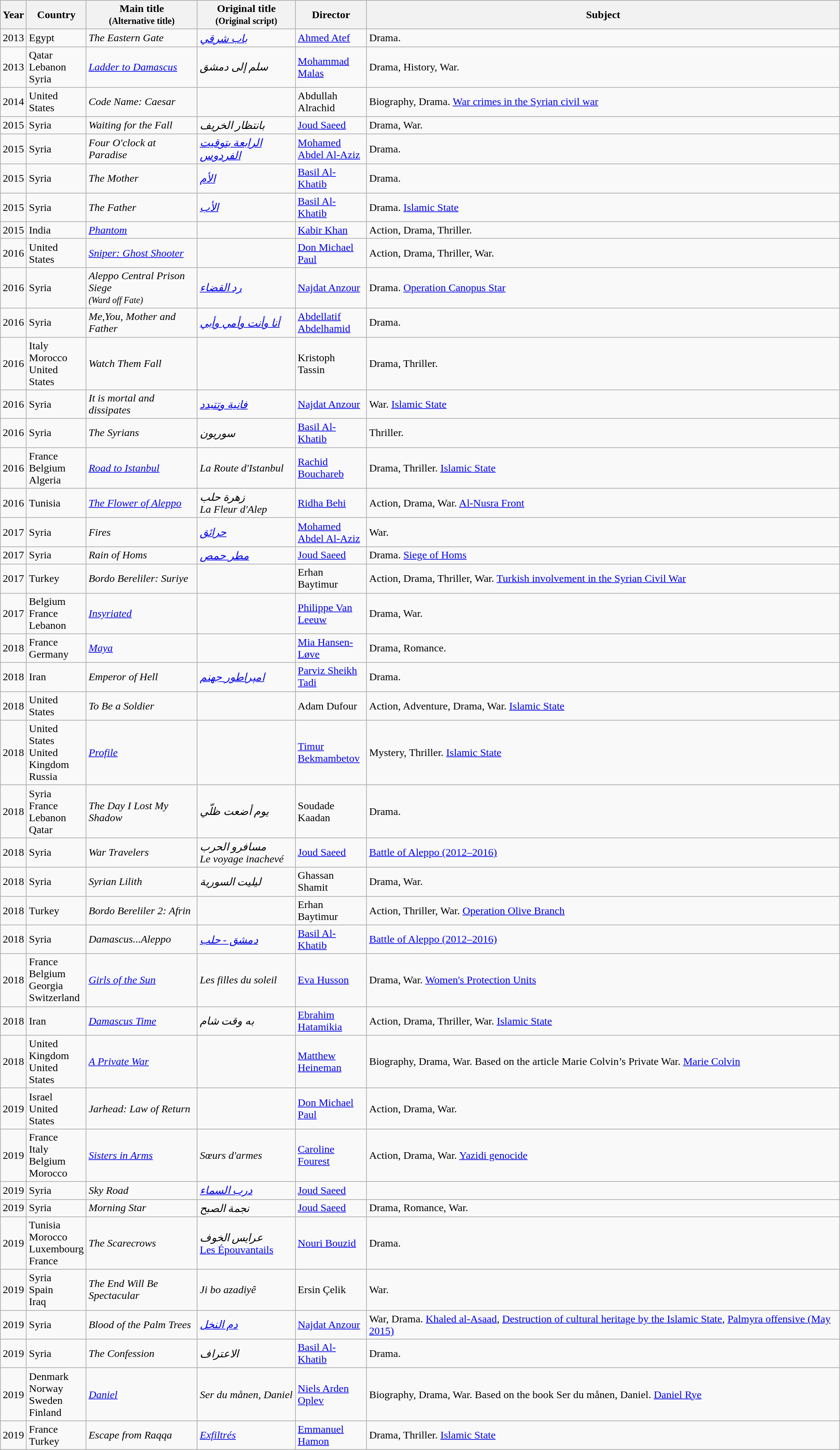<table class="wikitable sortable" style="width:100%;">
<tr>
<th>Year</th>
<th width= 80>Country</th>
<th class="unsortable" style="width:160px;">Main title<br><small>(Alternative title)</small></th>
<th class="unsortable" style="width:140px;">Original title<br><small>(Original script)</small></th>
<th width=100>Director</th>
<th class="unsortable">Subject</th>
</tr>
<tr>
<td>2013</td>
<td>Egypt</td>
<td><em>The Eastern Gate</em></td>
<td><em><a href='#'>باب شرقي</a></em></td>
<td><a href='#'>Ahmed Atef</a></td>
<td>Drama.</td>
</tr>
<tr>
<td>2013</td>
<td>Qatar<br>Lebanon<br>Syria</td>
<td><em><a href='#'>Ladder to Damascus</a></em></td>
<td><em>سلم إلى دمشق</em></td>
<td><a href='#'>Mohammad Malas</a></td>
<td>Drama, History, War.</td>
</tr>
<tr>
<td>2014</td>
<td>United States</td>
<td><em>Code Name: Caesar</em></td>
<td></td>
<td>Abdullah Alrachid</td>
<td>Biography, Drama. <a href='#'>War crimes in the Syrian civil war</a></td>
</tr>
<tr>
<td>2015</td>
<td>Syria</td>
<td><em>Waiting for the Fall</em></td>
<td><em>بانتظار الخريف</em></td>
<td><a href='#'>Joud Saeed</a></td>
<td>Drama, War.</td>
</tr>
<tr>
<td>2015</td>
<td>Syria</td>
<td><em>Four O'clock at Paradise</em></td>
<td><em><a href='#'>الرابعة بتوقيت الفردوس</a></em></td>
<td><a href='#'>Mohamed Abdel Al-Aziz</a></td>
<td>Drama.</td>
</tr>
<tr>
<td>2015</td>
<td>Syria</td>
<td><em>The Mother</em></td>
<td><em><a href='#'>الأم</a></em></td>
<td><a href='#'>Basil Al-Khatib</a></td>
<td>Drama.</td>
</tr>
<tr>
<td>2015</td>
<td>Syria</td>
<td><em>The Father</em></td>
<td><em><a href='#'>الأب</a></em></td>
<td><a href='#'>Basil Al-Khatib</a></td>
<td>Drama. <a href='#'>Islamic State</a></td>
</tr>
<tr>
<td>2015</td>
<td>India</td>
<td><em><a href='#'>Phantom</a></em></td>
<td></td>
<td><a href='#'>Kabir Khan</a></td>
<td>Action, Drama, Thriller.</td>
</tr>
<tr>
<td>2016</td>
<td>United States</td>
<td><em><a href='#'>Sniper: Ghost Shooter</a></em></td>
<td></td>
<td><a href='#'>Don Michael Paul</a></td>
<td>Action, Drama, Thriller, War.</td>
</tr>
<tr>
<td>2016</td>
<td>Syria</td>
<td><em>Aleppo Central Prison Siege</em><br><em><small>(Ward off Fate)</small></em></td>
<td><em><a href='#'>رد القضاء</a></em></td>
<td><a href='#'>Najdat Anzour</a></td>
<td>Drama. <a href='#'>Operation Canopus Star</a></td>
</tr>
<tr>
<td>2016</td>
<td>Syria</td>
<td><em>Me,You, Mother and Father</em></td>
<td><em><a href='#'>أنا وأنت وأمي وأبي</a></em></td>
<td><a href='#'>Abdellatif Abdelhamid</a></td>
<td>Drama.</td>
</tr>
<tr>
<td>2016</td>
<td>Italy<br>Morocco<br>United States</td>
<td><em>Watch Them Fall</em></td>
<td></td>
<td>Kristoph Tassin</td>
<td>Drama, Thriller.</td>
</tr>
<tr>
<td>2016</td>
<td>Syria</td>
<td><em>It is mortal and dissipates</em></td>
<td><em><a href='#'>فانية وتتبدد</a></em></td>
<td><a href='#'>Najdat Anzour</a></td>
<td>War. <a href='#'>Islamic State</a></td>
</tr>
<tr>
<td>2016</td>
<td>Syria</td>
<td><em>The Syrians</em></td>
<td><em>سوريون</em></td>
<td><a href='#'>Basil Al-Khatib</a></td>
<td>Thriller.</td>
</tr>
<tr>
<td>2016</td>
<td>France<br>Belgium<br>Algeria</td>
<td><em><a href='#'>Road to Istanbul</a></em></td>
<td><em>La Route d'Istanbul</em></td>
<td><a href='#'>Rachid Bouchareb</a></td>
<td>Drama, Thriller. <a href='#'>Islamic State</a></td>
</tr>
<tr>
<td>2016</td>
<td>Tunisia</td>
<td><em><a href='#'>The Flower of Aleppo</a></em></td>
<td><em>زهرة حلب</em><br><em>La Fleur d'Alep</em></td>
<td><a href='#'>Ridha Behi</a></td>
<td>Action, Drama, War. <a href='#'>Al-Nusra Front</a></td>
</tr>
<tr>
<td>2017</td>
<td>Syria</td>
<td><em>Fires</em></td>
<td><em><a href='#'>حرائق</a></em></td>
<td><a href='#'>Mohamed Abdel Al-Aziz</a></td>
<td>War.</td>
</tr>
<tr>
<td>2017</td>
<td>Syria</td>
<td><em>Rain of Homs</em></td>
<td><em><a href='#'>مطر حمص</a></em></td>
<td><a href='#'>Joud Saeed</a></td>
<td>Drama. <a href='#'>Siege of Homs</a></td>
</tr>
<tr>
<td>2017</td>
<td>Turkey</td>
<td><em>Bordo Bereliler: Suriye</em></td>
<td></td>
<td>Erhan Baytimur</td>
<td>Action, Drama, Thriller, War. <a href='#'>Turkish involvement in the Syrian Civil War</a></td>
</tr>
<tr>
<td>2017</td>
<td>Belgium<br>France<br>Lebanon</td>
<td><em><a href='#'>Insyriated</a></em></td>
<td></td>
<td><a href='#'>Philippe Van Leeuw</a></td>
<td>Drama, War.</td>
</tr>
<tr>
<td>2018</td>
<td>France<br>Germany</td>
<td><em><a href='#'>Maya</a></em></td>
<td></td>
<td><a href='#'>Mia Hansen-Løve</a></td>
<td>Drama, Romance.</td>
</tr>
<tr>
<td>2018</td>
<td>Iran</td>
<td><em>Emperor of Hell</em></td>
<td><em><a href='#'>امپراطور جهنم</a></em></td>
<td><a href='#'>Parviz Sheikh Tadi</a></td>
<td>Drama.</td>
</tr>
<tr>
<td>2018</td>
<td>United States</td>
<td><em>To Be a Soldier</em></td>
<td></td>
<td>Adam Dufour</td>
<td>Action, Adventure, Drama, War. <a href='#'>Islamic State</a></td>
</tr>
<tr>
<td>2018</td>
<td>United States<br>United Kingdom<br>Russia</td>
<td><em><a href='#'>Profile</a></em></td>
<td></td>
<td><a href='#'>Timur Bekmambetov</a></td>
<td>Mystery, Thriller. <a href='#'>Islamic State</a></td>
</tr>
<tr>
<td>2018</td>
<td>Syria<br>France<br>Lebanon<br>Qatar</td>
<td><em>The Day I Lost My Shadow</em></td>
<td><em>يوم أضعت ظلّي</em></td>
<td>Soudade Kaadan</td>
<td>Drama.</td>
</tr>
<tr>
<td>2018</td>
<td>Syria</td>
<td><em>War Travelers</em></td>
<td><em>مسافرو الحرب</em><br><em>Le voyage inachevé</em></td>
<td><a href='#'>Joud Saeed</a></td>
<td><a href='#'>Battle of Aleppo (2012–2016)</a></td>
</tr>
<tr>
<td>2018</td>
<td>Syria</td>
<td><em>Syrian Lilith</em></td>
<td><em>ليليت السورية</em></td>
<td>Ghassan Shamit</td>
<td>Drama, War.</td>
</tr>
<tr>
<td>2018</td>
<td>Turkey</td>
<td><em>Bordo Bereliler 2: Afrin</em></td>
<td></td>
<td>Erhan Baytimur</td>
<td>Action, Thriller, War. <a href='#'>Operation Olive Branch</a></td>
</tr>
<tr>
<td>2018</td>
<td>Syria</td>
<td><em>Damascus...Aleppo</em></td>
<td><em><a href='#'>دمشق - حلب</a></em></td>
<td><a href='#'>Basil Al-Khatib</a></td>
<td><a href='#'>Battle of Aleppo (2012–2016)</a></td>
</tr>
<tr>
<td>2018</td>
<td>France<br>Belgium<br>Georgia<br>Switzerland</td>
<td><em><a href='#'>Girls of the Sun</a></em></td>
<td><em>Les filles du soleil</em></td>
<td><a href='#'>Eva Husson</a></td>
<td>Drama, War. <a href='#'>Women's Protection Units</a></td>
</tr>
<tr>
<td>2018</td>
<td>Iran</td>
<td><em><a href='#'>Damascus Time</a></em></td>
<td><em>به وقت شام</em></td>
<td><a href='#'>Ebrahim Hatamikia</a></td>
<td>Action, Drama, Thriller, War. <a href='#'>Islamic State</a></td>
</tr>
<tr>
<td>2018</td>
<td>United Kingdom<br>United States</td>
<td><em><a href='#'>A Private War</a></em></td>
<td></td>
<td><a href='#'>Matthew Heineman</a></td>
<td>Biography, Drama, War. Based on the article Marie Colvin’s Private War. <a href='#'>Marie Colvin</a></td>
</tr>
<tr>
<td>2019</td>
<td>Israel<br>United States</td>
<td><em>Jarhead: Law of Return</em></td>
<td></td>
<td><a href='#'>Don Michael Paul</a></td>
<td>Action, Drama, War.</td>
</tr>
<tr>
<td>2019</td>
<td>France<br>Italy<br>Belgium<br>Morocco</td>
<td><em><a href='#'>Sisters in Arms</a></em></td>
<td><em>Sœurs d'armes</em></td>
<td><a href='#'>Caroline Fourest</a></td>
<td>Action, Drama, War. <a href='#'>Yazidi genocide</a></td>
</tr>
<tr>
<td>2019</td>
<td>Syria</td>
<td><em>Sky Road</em></td>
<td><em><a href='#'>درب السماء</a></em></td>
<td><a href='#'>Joud Saeed</a></td>
<td></td>
</tr>
<tr>
<td>2019</td>
<td>Syria</td>
<td><em>Morning Star</em></td>
<td><em>نجمة الصبح</em></td>
<td><a href='#'>Joud Saeed</a></td>
<td>Drama, Romance, War.</td>
</tr>
<tr>
<td>2019</td>
<td>Tunisia<br>Morocco<br>Luxembourg<br>France</td>
<td><em>The Scarecrows</em></td>
<td><em>عرايس الخوف</em><br><a href='#'>Les Épouvantails</a></td>
<td><a href='#'>Nouri Bouzid</a></td>
<td>Drama.</td>
</tr>
<tr>
<td>2019</td>
<td>Syria<br>Spain<br>Iraq</td>
<td><em>The End Will Be Spectacular</em></td>
<td><em>Ji bo azadiyê</em></td>
<td>Ersin Çelik</td>
<td>War.</td>
</tr>
<tr>
<td>2019</td>
<td>Syria</td>
<td><em>Blood of the Palm Trees</em></td>
<td><em><a href='#'>دم النخل</a></em></td>
<td><a href='#'>Najdat Anzour</a></td>
<td>War, Drama. <a href='#'>Khaled al-Asaad</a>, <a href='#'>Destruction of cultural heritage by the Islamic State</a>, <a href='#'>Palmyra offensive (May 2015)</a></td>
</tr>
<tr>
<td>2019</td>
<td>Syria</td>
<td><em>The Confession</em></td>
<td><em>الاعتراف</em></td>
<td><a href='#'>Basil Al-Khatib</a></td>
<td>Drama.</td>
</tr>
<tr>
<td>2019</td>
<td>Denmark<br>Norway<br>Sweden<br>Finland</td>
<td><em><a href='#'>Daniel</a></em></td>
<td><em>Ser du månen, Daniel</em></td>
<td><a href='#'>Niels Arden Oplev</a></td>
<td>Biography, Drama, War. Based on the book Ser du månen, Daniel. <a href='#'>Daniel Rye</a></td>
</tr>
<tr>
<td>2019</td>
<td>France<br>Turkey</td>
<td><em>Escape from Raqqa</em></td>
<td><em><a href='#'>Exfiltrés</a></em></td>
<td><a href='#'>Emmanuel Hamon</a></td>
<td>Drama, Thriller. <a href='#'>Islamic State</a></td>
</tr>
</table>
